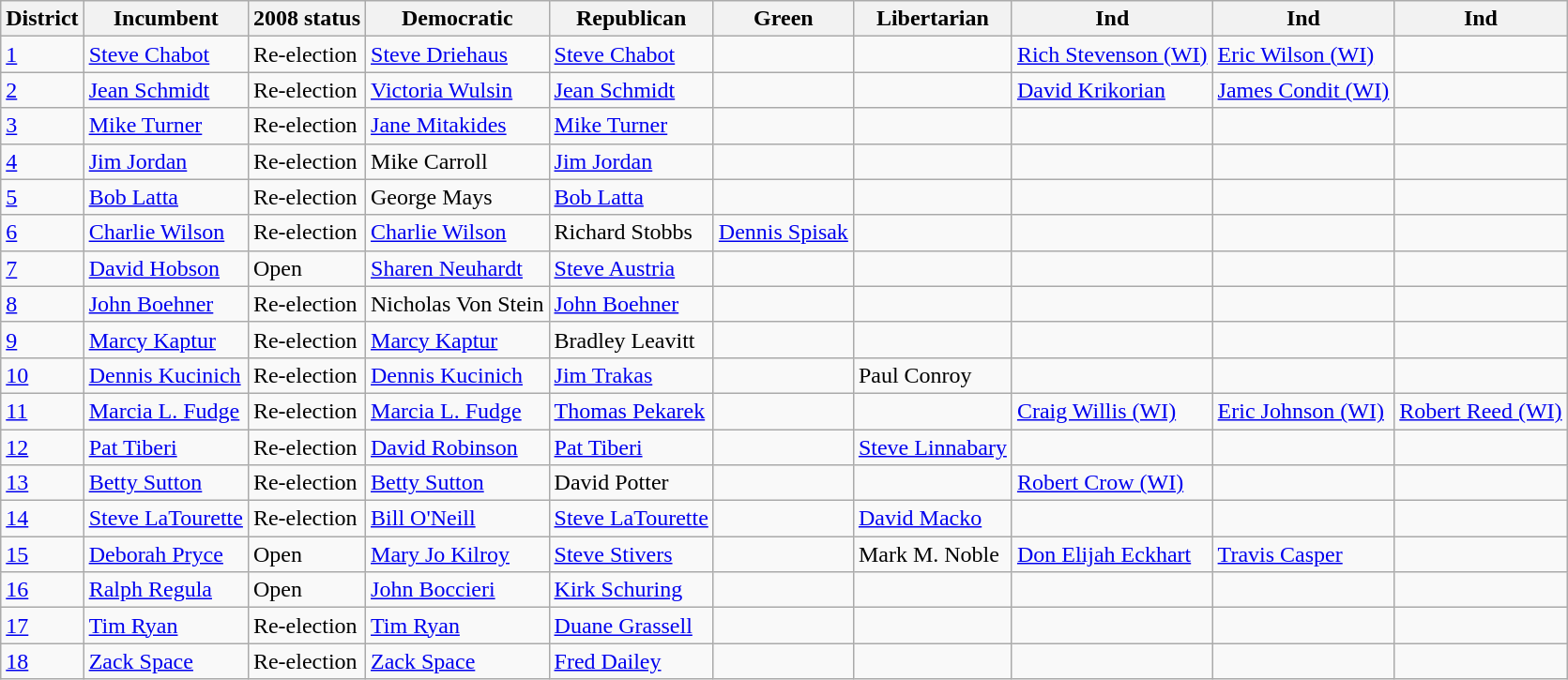<table class="wikitable">
<tr>
<th>District</th>
<th>Incumbent</th>
<th>2008 status</th>
<th>Democratic</th>
<th>Republican</th>
<th>Green</th>
<th>Libertarian</th>
<th>Ind</th>
<th>Ind</th>
<th>Ind</th>
</tr>
<tr>
<td><a href='#'>1</a></td>
<td><a href='#'>Steve Chabot</a></td>
<td>Re-election</td>
<td><a href='#'>Steve Driehaus</a></td>
<td><a href='#'>Steve Chabot</a></td>
<td></td>
<td></td>
<td><a href='#'>Rich Stevenson (WI)</a></td>
<td><a href='#'>Eric Wilson (WI)</a></td>
<td></td>
</tr>
<tr>
<td><a href='#'>2</a></td>
<td><a href='#'>Jean Schmidt</a></td>
<td>Re-election</td>
<td><a href='#'>Victoria Wulsin</a></td>
<td><a href='#'>Jean Schmidt</a></td>
<td></td>
<td></td>
<td><a href='#'>David Krikorian</a></td>
<td><a href='#'>James Condit (WI)</a></td>
<td></td>
</tr>
<tr>
<td><a href='#'>3</a></td>
<td><a href='#'>Mike Turner</a></td>
<td>Re-election</td>
<td><a href='#'>Jane Mitakides</a></td>
<td><a href='#'>Mike Turner</a></td>
<td></td>
<td></td>
<td></td>
<td></td>
<td></td>
</tr>
<tr>
<td><a href='#'>4</a></td>
<td><a href='#'>Jim Jordan</a></td>
<td>Re-election</td>
<td>Mike Carroll</td>
<td><a href='#'>Jim Jordan</a></td>
<td></td>
<td></td>
<td></td>
<td></td>
<td></td>
</tr>
<tr>
<td><a href='#'>5</a></td>
<td><a href='#'>Bob Latta</a></td>
<td>Re-election</td>
<td>George Mays</td>
<td><a href='#'>Bob Latta</a></td>
<td></td>
<td></td>
<td></td>
<td></td>
<td></td>
</tr>
<tr>
<td><a href='#'>6</a></td>
<td><a href='#'>Charlie Wilson</a></td>
<td>Re-election</td>
<td><a href='#'>Charlie Wilson</a></td>
<td>Richard Stobbs</td>
<td><a href='#'>Dennis Spisak</a></td>
<td></td>
<td></td>
<td></td>
<td></td>
</tr>
<tr>
<td><a href='#'>7</a></td>
<td><a href='#'>David Hobson</a></td>
<td>Open</td>
<td><a href='#'>Sharen Neuhardt</a></td>
<td><a href='#'>Steve Austria</a></td>
<td></td>
<td></td>
<td></td>
<td></td>
<td></td>
</tr>
<tr>
<td><a href='#'>8</a></td>
<td><a href='#'>John Boehner</a></td>
<td>Re-election</td>
<td>Nicholas Von Stein</td>
<td><a href='#'>John Boehner</a></td>
<td></td>
<td></td>
<td></td>
<td></td>
<td></td>
</tr>
<tr>
<td><a href='#'>9</a></td>
<td><a href='#'>Marcy Kaptur</a></td>
<td>Re-election</td>
<td><a href='#'>Marcy Kaptur</a></td>
<td>Bradley Leavitt</td>
<td></td>
<td></td>
<td></td>
<td></td>
<td></td>
</tr>
<tr>
<td><a href='#'>10</a></td>
<td><a href='#'>Dennis Kucinich</a></td>
<td>Re-election</td>
<td><a href='#'>Dennis Kucinich</a></td>
<td><a href='#'>Jim Trakas</a></td>
<td></td>
<td>Paul Conroy</td>
<td></td>
<td></td>
<td></td>
</tr>
<tr>
<td><a href='#'>11</a></td>
<td><a href='#'>Marcia L. Fudge</a></td>
<td>Re-election</td>
<td><a href='#'>Marcia L. Fudge</a></td>
<td><a href='#'>Thomas Pekarek</a></td>
<td></td>
<td></td>
<td><a href='#'>Craig Willis (WI)</a></td>
<td><a href='#'>Eric Johnson (WI)</a></td>
<td><a href='#'>Robert Reed (WI)</a></td>
</tr>
<tr>
<td><a href='#'>12</a></td>
<td><a href='#'>Pat Tiberi</a></td>
<td>Re-election</td>
<td><a href='#'>David Robinson</a></td>
<td><a href='#'>Pat Tiberi</a></td>
<td></td>
<td><a href='#'>Steve Linnabary</a></td>
<td></td>
<td></td>
<td></td>
</tr>
<tr>
<td><a href='#'>13</a></td>
<td><a href='#'>Betty Sutton</a></td>
<td>Re-election</td>
<td><a href='#'>Betty Sutton</a></td>
<td>David Potter</td>
<td></td>
<td></td>
<td><a href='#'>Robert Crow (WI)</a></td>
<td></td>
<td></td>
</tr>
<tr>
<td><a href='#'>14</a></td>
<td><a href='#'>Steve LaTourette</a></td>
<td>Re-election</td>
<td><a href='#'>Bill O'Neill</a></td>
<td><a href='#'>Steve LaTourette</a></td>
<td></td>
<td><a href='#'>David Macko</a></td>
<td></td>
<td></td>
<td></td>
</tr>
<tr>
<td><a href='#'>15</a></td>
<td><a href='#'>Deborah Pryce</a></td>
<td>Open</td>
<td><a href='#'>Mary Jo Kilroy</a></td>
<td><a href='#'>Steve Stivers</a></td>
<td></td>
<td>Mark M. Noble</td>
<td><a href='#'>Don Elijah Eckhart</a></td>
<td><a href='#'>Travis Casper</a></td>
<td></td>
</tr>
<tr>
<td><a href='#'>16</a></td>
<td><a href='#'>Ralph Regula</a></td>
<td>Open</td>
<td><a href='#'>John Boccieri</a></td>
<td><a href='#'>Kirk Schuring</a></td>
<td></td>
<td></td>
<td></td>
<td></td>
<td></td>
</tr>
<tr>
<td><a href='#'>17</a></td>
<td><a href='#'>Tim Ryan</a></td>
<td>Re-election</td>
<td><a href='#'>Tim Ryan</a></td>
<td><a href='#'>Duane Grassell</a></td>
<td></td>
<td></td>
<td></td>
<td></td>
<td></td>
</tr>
<tr>
<td><a href='#'>18</a></td>
<td><a href='#'>Zack Space</a></td>
<td>Re-election</td>
<td><a href='#'>Zack Space</a></td>
<td><a href='#'>Fred Dailey</a></td>
<td></td>
<td></td>
<td></td>
<td></td>
<td></td>
</tr>
</table>
